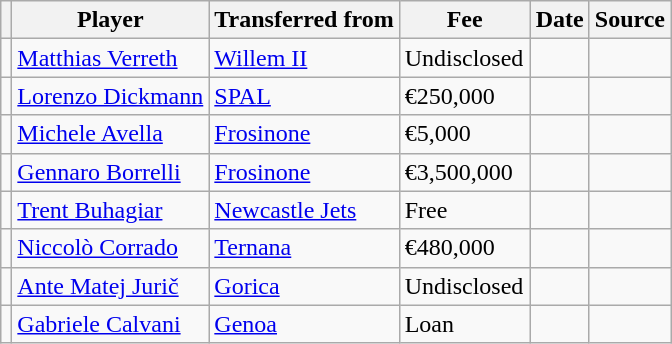<table class="wikitable plainrowheaders sortable">
<tr>
<th></th>
<th scope="col">Player</th>
<th>Transferred from</th>
<th style="width: 80px;">Fee</th>
<th scope="col">Date</th>
<th scope="col">Source</th>
</tr>
<tr>
<td align="center"></td>
<td> <a href='#'>Matthias Verreth</a></td>
<td> <a href='#'>Willem II</a></td>
<td>Undisclosed</td>
<td></td>
<td></td>
</tr>
<tr>
<td align="center"></td>
<td> <a href='#'>Lorenzo Dickmann</a></td>
<td> <a href='#'>SPAL</a></td>
<td>€250,000</td>
<td></td>
<td></td>
</tr>
<tr>
<td align="center"></td>
<td> <a href='#'>Michele Avella</a></td>
<td> <a href='#'>Frosinone</a></td>
<td>€5,000</td>
<td></td>
<td></td>
</tr>
<tr>
<td align="center"></td>
<td> <a href='#'>Gennaro Borrelli</a></td>
<td> <a href='#'>Frosinone</a></td>
<td>€3,500,000</td>
<td></td>
<td></td>
</tr>
<tr>
<td align="center"></td>
<td> <a href='#'>Trent Buhagiar</a></td>
<td> <a href='#'>Newcastle Jets</a></td>
<td>Free</td>
<td></td>
<td></td>
</tr>
<tr>
<td align="center"></td>
<td> <a href='#'>Niccolò Corrado</a></td>
<td> <a href='#'>Ternana</a></td>
<td>€480,000</td>
<td></td>
<td></td>
</tr>
<tr>
<td align="center"></td>
<td> <a href='#'>Ante Matej Jurič</a></td>
<td> <a href='#'>Gorica</a></td>
<td>Undisclosed</td>
<td></td>
<td></td>
</tr>
<tr>
<td align="center"></td>
<td> <a href='#'>Gabriele Calvani</a></td>
<td> <a href='#'>Genoa</a></td>
<td>Loan</td>
<td></td>
<td></td>
</tr>
</table>
